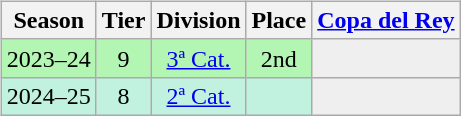<table>
<tr>
<td valign="top" width=0%><br><table class="wikitable">
<tr style="background:#f0f6fa;">
<th>Season</th>
<th>Tier</th>
<th>Division</th>
<th>Place</th>
<th><a href='#'>Copa del Rey</a></th>
</tr>
<tr align="center">
<td style="background:#B3F5B3;">2023–24</td>
<td style="background:#B3F5B3;">9</td>
<td style="background:#B3F5B3;"><a href='#'>3ª Cat.</a></td>
<td style="background:#B3F5B3;">2nd</td>
<th style="background:#efefef;"></th>
</tr>
<tr align="center">
<td style="background:#C0F2DF;">2024–25</td>
<td style="background:#C0F2DF;">8</td>
<td style="background:#C0F2DF;"><a href='#'>2ª Cat.</a></td>
<td style="background:#C0F2DF;"></td>
<th style="background:#efefef;"></th>
</tr>
</table>
</td>
</tr>
</table>
